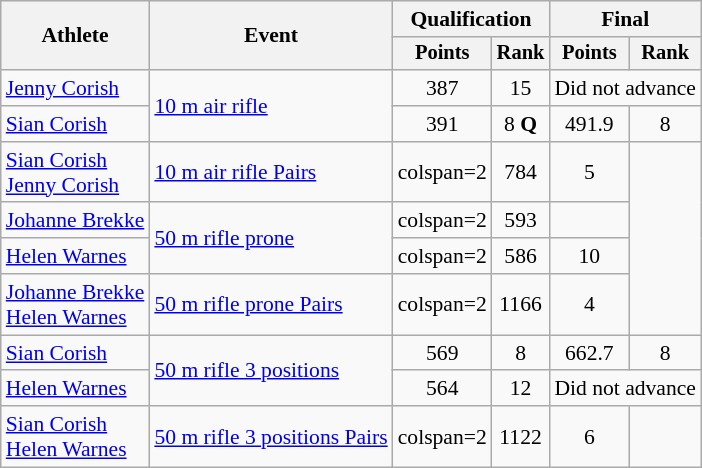<table class="wikitable" style="font-size:90%;">
<tr>
<th rowspan=2>Athlete</th>
<th rowspan=2>Event</th>
<th colspan=2>Qualification</th>
<th colspan=2>Final</th>
</tr>
<tr style="font-size:95%">
<th>Points</th>
<th>Rank</th>
<th>Points</th>
<th>Rank</th>
</tr>
<tr align=center>
<td align=left><a href='#'>Jenny Corish</a></td>
<td align=left rowspan=2><a href='#'>10 m air rifle</a></td>
<td>387</td>
<td>15</td>
<td colspan=2>Did not advance</td>
</tr>
<tr align=center>
<td align=left><a href='#'>Sian Corish</a></td>
<td>391</td>
<td>8 <strong>Q</strong></td>
<td>491.9</td>
<td>8</td>
</tr>
<tr align=center>
<td align=left><a href='#'>Sian Corish</a><br><a href='#'>Jenny Corish</a></td>
<td align=left rowspan=1><a href='#'>10 m air rifle Pairs</a></td>
<td>colspan=2 </td>
<td>784</td>
<td>5</td>
</tr>
<tr align=center>
<td align=left><a href='#'>Johanne Brekke</a></td>
<td align=left rowspan=2><a href='#'>50 m rifle prone</a></td>
<td>colspan=2 </td>
<td>593</td>
<td></td>
</tr>
<tr align=center>
<td align=left><a href='#'>Helen Warnes</a></td>
<td>colspan=2 </td>
<td>586</td>
<td>10</td>
</tr>
<tr align=center>
<td align=left><a href='#'>Johanne Brekke</a><br><a href='#'>Helen Warnes</a></td>
<td align=left rowspan=1><a href='#'>50 m rifle prone Pairs</a></td>
<td>colspan=2 </td>
<td>1166</td>
<td>4</td>
</tr>
<tr align=center>
<td align=left><a href='#'>Sian Corish</a></td>
<td align=left rowspan=2><a href='#'>50 m rifle 3 positions</a></td>
<td>569</td>
<td>8</td>
<td>662.7</td>
<td>8</td>
</tr>
<tr align=center>
<td align=left><a href='#'>Helen Warnes</a></td>
<td>564</td>
<td>12</td>
<td colspan=2>Did not advance</td>
</tr>
<tr align=center>
<td align=left><a href='#'>Sian Corish</a><br><a href='#'>Helen Warnes</a></td>
<td align=left rowspan=1><a href='#'>50 m rifle 3 positions Pairs</a></td>
<td>colspan=2 </td>
<td>1122</td>
<td>6</td>
</tr>
</table>
